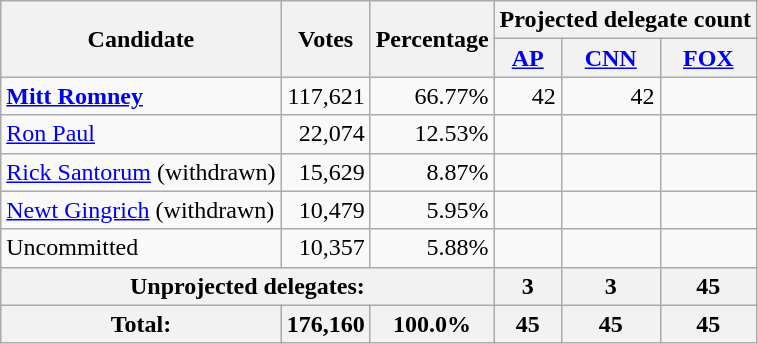<table class="wikitable" style="text-align:right;">
<tr>
<th rowspan="2">Candidate</th>
<th rowspan="2">Votes</th>
<th rowspan="2">Percentage</th>
<th colspan="3">Projected delegate count</th>
</tr>
<tr>
<th><a href='#'>AP</a></th>
<th><a href='#'>CNN</a><br></th>
<th><a href='#'>FOX</a><br></th>
</tr>
<tr>
<td style="text-align:left;"> <strong><a href='#'>Mitt Romney</a></strong></td>
<td>117,621</td>
<td>66.77%</td>
<td>42</td>
<td>42</td>
<td></td>
</tr>
<tr>
<td style="text-align:left;"><a href='#'>Ron Paul</a></td>
<td>22,074</td>
<td>12.53%</td>
<td></td>
<td></td>
<td></td>
</tr>
<tr>
<td style="text-align:left;"><a href='#'>Rick Santorum</a> (withdrawn)</td>
<td>15,629</td>
<td>8.87%</td>
<td></td>
<td></td>
<td></td>
</tr>
<tr>
<td style="text-align:left;"><a href='#'>Newt Gingrich</a> (withdrawn)</td>
<td>10,479</td>
<td>5.95%</td>
<td></td>
<td></td>
<td></td>
</tr>
<tr>
<td style="text-align:left;">Uncommitted</td>
<td>10,357</td>
<td>5.88%</td>
<td></td>
<td></td>
<td></td>
</tr>
<tr style="background:#eee;">
<th colspan="3">Unprojected delegates:</th>
<th>3</th>
<th>3</th>
<th>45</th>
</tr>
<tr style="background:#eee;">
<th>Total:</th>
<th>176,160</th>
<th>100.0%</th>
<th>45</th>
<th>45</th>
<th>45</th>
</tr>
</table>
